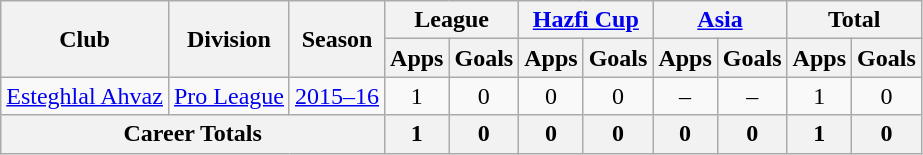<table class="wikitable" style="text-align: center;">
<tr>
<th rowspan="2">Club</th>
<th rowspan="2">Division</th>
<th rowspan="2">Season</th>
<th colspan="2">League</th>
<th colspan="2"><a href='#'>Hazfi Cup</a></th>
<th colspan="2"><a href='#'>Asia</a></th>
<th colspan="2">Total</th>
</tr>
<tr>
<th>Apps</th>
<th>Goals</th>
<th>Apps</th>
<th>Goals</th>
<th>Apps</th>
<th>Goals</th>
<th>Apps</th>
<th>Goals</th>
</tr>
<tr>
<td><a href='#'>Esteghlal Ahvaz</a></td>
<td><a href='#'>Pro League</a></td>
<td><a href='#'>2015–16</a></td>
<td>1</td>
<td>0</td>
<td>0</td>
<td>0</td>
<td>–</td>
<td>–</td>
<td>1</td>
<td>0</td>
</tr>
<tr>
<th colspan=3>Career Totals</th>
<th>1</th>
<th>0</th>
<th>0</th>
<th>0</th>
<th>0</th>
<th>0</th>
<th>1</th>
<th>0</th>
</tr>
</table>
